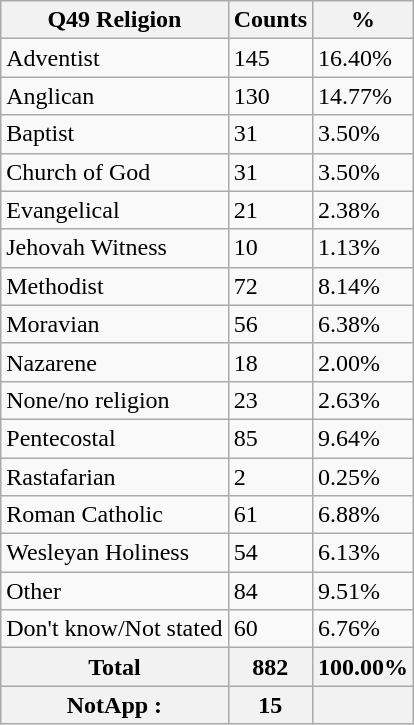<table class="wikitable sortable">
<tr>
<th>Q49 Religion</th>
<th>Counts</th>
<th>%</th>
</tr>
<tr>
<td>Adventist</td>
<td>145</td>
<td>16.40%</td>
</tr>
<tr>
<td>Anglican</td>
<td>130</td>
<td>14.77%</td>
</tr>
<tr>
<td>Baptist</td>
<td>31</td>
<td>3.50%</td>
</tr>
<tr>
<td>Church of God</td>
<td>31</td>
<td>3.50%</td>
</tr>
<tr>
<td>Evangelical</td>
<td>21</td>
<td>2.38%</td>
</tr>
<tr>
<td>Jehovah Witness</td>
<td>10</td>
<td>1.13%</td>
</tr>
<tr>
<td>Methodist</td>
<td>72</td>
<td>8.14%</td>
</tr>
<tr>
<td>Moravian</td>
<td>56</td>
<td>6.38%</td>
</tr>
<tr>
<td>Nazarene</td>
<td>18</td>
<td>2.00%</td>
</tr>
<tr>
<td>None/no religion</td>
<td>23</td>
<td>2.63%</td>
</tr>
<tr>
<td>Pentecostal</td>
<td>85</td>
<td>9.64%</td>
</tr>
<tr>
<td>Rastafarian</td>
<td>2</td>
<td>0.25%</td>
</tr>
<tr>
<td>Roman Catholic</td>
<td>61</td>
<td>6.88%</td>
</tr>
<tr>
<td>Wesleyan Holiness</td>
<td>54</td>
<td>6.13%</td>
</tr>
<tr>
<td>Other</td>
<td>84</td>
<td>9.51%</td>
</tr>
<tr>
<td>Don't know/Not stated</td>
<td>60</td>
<td>6.76%</td>
</tr>
<tr>
<th>Total</th>
<th>882</th>
<th>100.00%</th>
</tr>
<tr>
<th>NotApp :</th>
<th>15</th>
<th></th>
</tr>
</table>
